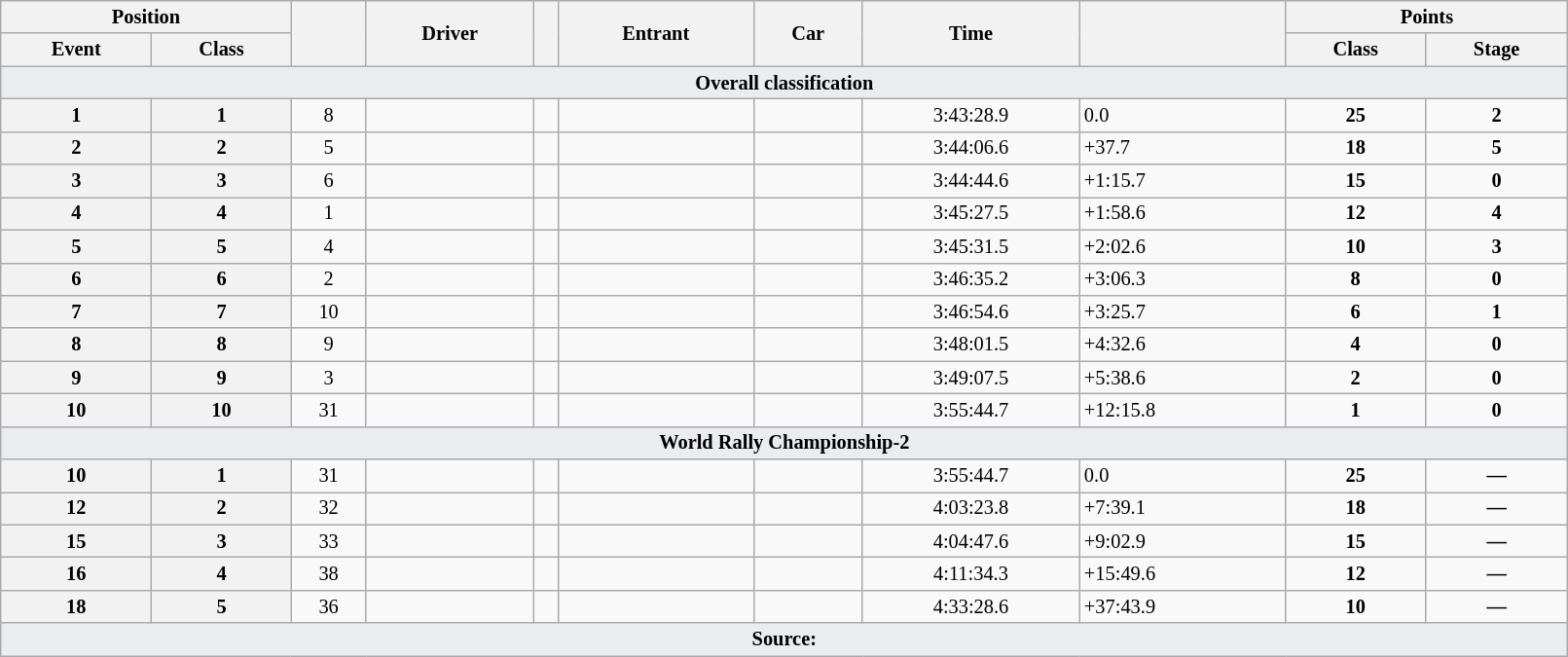<table class="wikitable" width=85% style="font-size: 85%;">
<tr>
<th colspan="2">Position</th>
<th rowspan="2"></th>
<th rowspan="2">Driver</th>
<th rowspan="2"></th>
<th rowspan="2">Entrant</th>
<th rowspan="2">Car</th>
<th rowspan="2">Time</th>
<th rowspan="2"></th>
<th colspan="2">Points</th>
</tr>
<tr>
<th>Event</th>
<th>Class</th>
<th>Class</th>
<th>Stage</th>
</tr>
<tr>
<td style="background-color:#EAECF0; text-align:center" colspan="11"><strong>Overall classification</strong></td>
</tr>
<tr>
<th>1</th>
<th>1</th>
<td align="center">8</td>
<td></td>
<td></td>
<td></td>
<td></td>
<td align="center">3:43:28.9</td>
<td>0.0</td>
<td align="center"><strong>25</strong></td>
<td align="center"><strong>2</strong></td>
</tr>
<tr>
<th>2</th>
<th>2</th>
<td align="center">5</td>
<td></td>
<td></td>
<td></td>
<td></td>
<td align="center">3:44:06.6</td>
<td>+37.7</td>
<td align="center"><strong>18</strong></td>
<td align="center"><strong>5</strong></td>
</tr>
<tr>
<th>3</th>
<th>3</th>
<td align="center">6</td>
<td></td>
<td></td>
<td></td>
<td></td>
<td align="center">3:44:44.6</td>
<td>+1:15.7</td>
<td align="center"><strong>15</strong></td>
<td align="center"><strong>0</strong></td>
</tr>
<tr>
<th>4</th>
<th>4</th>
<td align="center">1</td>
<td></td>
<td></td>
<td></td>
<td></td>
<td align="center">3:45:27.5</td>
<td>+1:58.6</td>
<td align="center"><strong>12</strong></td>
<td align="center"><strong>4</strong></td>
</tr>
<tr>
<th>5</th>
<th>5</th>
<td align="center">4</td>
<td></td>
<td></td>
<td></td>
<td></td>
<td align="center">3:45:31.5</td>
<td>+2:02.6</td>
<td align="center"><strong>10</strong></td>
<td align="center"><strong>3</strong></td>
</tr>
<tr>
<th>6</th>
<th>6</th>
<td align="center">2</td>
<td></td>
<td></td>
<td></td>
<td></td>
<td align="center">3:46:35.2</td>
<td>+3:06.3</td>
<td align="center"><strong>8</strong></td>
<td align="center"><strong>0</strong></td>
</tr>
<tr>
<th>7</th>
<th>7</th>
<td align="center">10</td>
<td></td>
<td></td>
<td></td>
<td></td>
<td align="center">3:46:54.6</td>
<td>+3:25.7</td>
<td align="center"><strong>6</strong></td>
<td align="center"><strong>1</strong></td>
</tr>
<tr>
<th>8</th>
<th>8</th>
<td align="center">9</td>
<td></td>
<td></td>
<td></td>
<td></td>
<td align="center">3:48:01.5</td>
<td>+4:32.6</td>
<td align="center"><strong>4</strong></td>
<td align="center"><strong>0</strong></td>
</tr>
<tr>
<th>9</th>
<th>9</th>
<td align="center">3</td>
<td></td>
<td></td>
<td></td>
<td></td>
<td align="center">3:49:07.5</td>
<td>+5:38.6</td>
<td align="center"><strong>2</strong></td>
<td align="center"><strong>0</strong></td>
</tr>
<tr>
<th>10</th>
<th>10</th>
<td align="center">31</td>
<td></td>
<td></td>
<td></td>
<td></td>
<td align="center">3:55:44.7</td>
<td>+12:15.8</td>
<td align="center"><strong>1</strong></td>
<td align="center"><strong>0</strong></td>
</tr>
<tr>
<td style="background-color:#EAECF0; text-align:center" colspan="11"><strong>World Rally Championship-2</strong></td>
</tr>
<tr>
<th>10</th>
<th>1</th>
<td align="center">31</td>
<td></td>
<td></td>
<td></td>
<td></td>
<td align="center">3:55:44.7</td>
<td>0.0</td>
<td align="center"><strong>25</strong></td>
<td align="center"><strong>—</strong></td>
</tr>
<tr>
<th>12</th>
<th>2</th>
<td align="center">32</td>
<td></td>
<td></td>
<td></td>
<td></td>
<td align="center">4:03:23.8</td>
<td>+7:39.1</td>
<td align="center"><strong>18</strong></td>
<td align="center"><strong>—</strong></td>
</tr>
<tr>
<th>15</th>
<th>3</th>
<td align="center">33</td>
<td></td>
<td></td>
<td></td>
<td></td>
<td align="center">4:04:47.6</td>
<td>+9:02.9</td>
<td align="center"><strong>15</strong></td>
<td align="center"><strong>—</strong></td>
</tr>
<tr>
<th>16</th>
<th>4</th>
<td align="center">38</td>
<td></td>
<td></td>
<td></td>
<td></td>
<td align="center">4:11:34.3</td>
<td>+15:49.6</td>
<td align="center"><strong>12</strong></td>
<td align="center"><strong>—</strong></td>
</tr>
<tr>
<th>18</th>
<th>5</th>
<td align="center">36</td>
<td></td>
<td></td>
<td></td>
<td></td>
<td align="center">4:33:28.6</td>
<td>+37:43.9</td>
<td align="center"><strong>10</strong></td>
<td align="center"><strong>—</strong></td>
</tr>
<tr>
<td style="background-color:#EAECF0; text-align:center" colspan="11"><strong>Source:</strong></td>
</tr>
</table>
